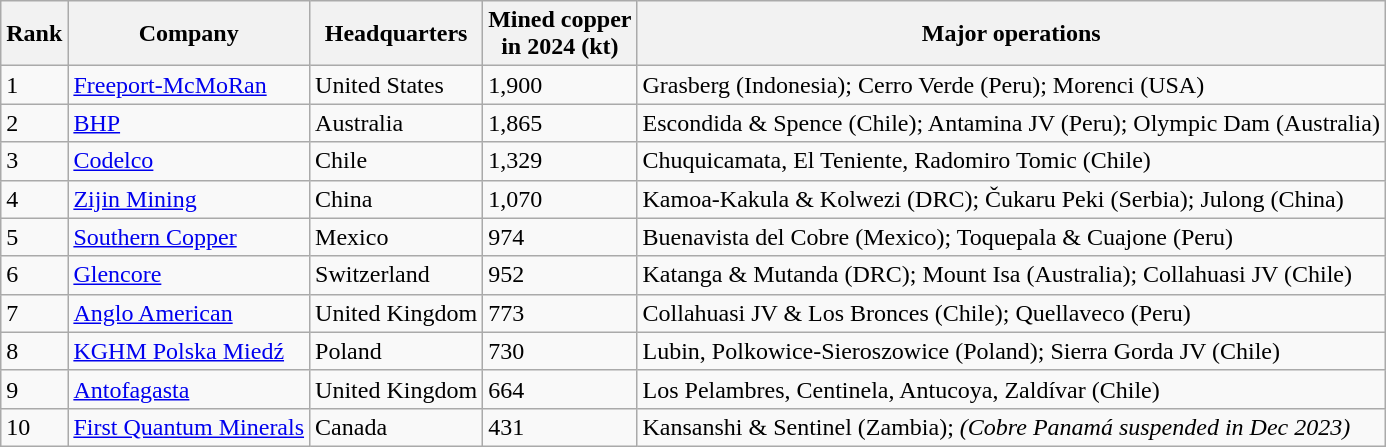<table class="wikitable sortable col4right">
<tr>
<th>Rank</th>
<th>Company</th>
<th>Headquarters</th>
<th>Mined copper<br>in 2024 (kt)</th>
<th class=unsortable>Major operations</th>
</tr>
<tr>
<td>1</td>
<td><a href='#'>Freeport-McMoRan</a></td>
<td>United States</td>
<td>1,900</td>
<td>Grasberg (Indonesia); Cerro Verde (Peru); Morenci (USA)</td>
</tr>
<tr>
<td>2</td>
<td><a href='#'>BHP</a></td>
<td>Australia</td>
<td>1,865</td>
<td>Escondida & Spence (Chile); Antamina JV (Peru); Olympic Dam (Australia)</td>
</tr>
<tr>
<td>3</td>
<td><a href='#'>Codelco</a></td>
<td>Chile</td>
<td>1,329</td>
<td>Chuquicamata, El Teniente, Radomiro Tomic (Chile)</td>
</tr>
<tr>
<td>4</td>
<td><a href='#'>Zijin Mining</a></td>
<td>China</td>
<td>1,070</td>
<td>Kamoa-Kakula & Kolwezi (DRC); Čukaru Peki (Serbia); Julong (China)</td>
</tr>
<tr>
<td>5</td>
<td><a href='#'>Southern Copper</a></td>
<td>Mexico</td>
<td>974</td>
<td>Buenavista del Cobre (Mexico); Toquepala & Cuajone (Peru)</td>
</tr>
<tr>
<td>6</td>
<td><a href='#'>Glencore</a></td>
<td>Switzerland</td>
<td>952</td>
<td>Katanga & Mutanda (DRC); Mount Isa (Australia); Collahuasi JV (Chile)</td>
</tr>
<tr>
<td>7</td>
<td><a href='#'>Anglo American</a></td>
<td>United Kingdom</td>
<td>773</td>
<td>Collahuasi JV & Los Bronces (Chile); Quellaveco (Peru)</td>
</tr>
<tr>
<td>8</td>
<td><a href='#'>KGHM Polska Miedź</a></td>
<td>Poland</td>
<td>730</td>
<td>Lubin, Polkowice-Sieroszowice (Poland); Sierra Gorda JV (Chile)</td>
</tr>
<tr>
<td>9</td>
<td><a href='#'>Antofagasta</a></td>
<td>United Kingdom</td>
<td>664</td>
<td>Los Pelambres, Centinela, Antucoya, Zaldívar (Chile)</td>
</tr>
<tr>
<td>10</td>
<td><a href='#'>First Quantum Minerals</a></td>
<td>Canada</td>
<td>431</td>
<td>Kansanshi & Sentinel (Zambia); <em>(Cobre Panamá suspended in Dec 2023)</em></td>
</tr>
</table>
